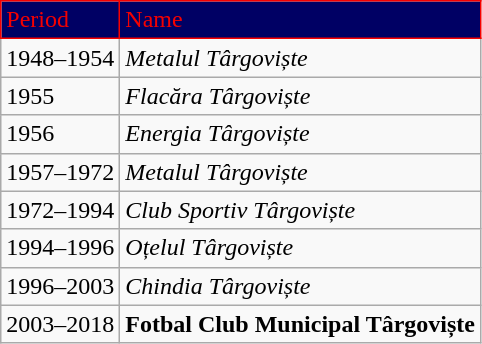<table class="wikitable" style="text-align: left">
<tr>
<td style="background:#000064;color:#f60000;border:1px solid #f60000">Period</td>
<td style="background:#000064;color:#f60000;border:1px solid #f60000">Name</td>
</tr>
<tr>
<td>1948–1954</td>
<td align=left><em>Metalul Târgoviște</em></td>
</tr>
<tr>
<td>1955</td>
<td align=left><em>Flacăra Târgoviște</em></td>
</tr>
<tr>
<td>1956</td>
<td align=left><em>Energia Târgoviște</em></td>
</tr>
<tr>
<td>1957–1972</td>
<td align=left><em>Metalul Târgoviște</em></td>
</tr>
<tr>
<td>1972–1994</td>
<td align=left><em>Club Sportiv Târgoviște</em></td>
</tr>
<tr>
<td>1994–1996</td>
<td align=left><em>Oțelul Târgoviște</em></td>
</tr>
<tr>
<td>1996–2003</td>
<td align=left><em>Chindia Târgoviște</em></td>
</tr>
<tr>
<td>2003–2018</td>
<td align=left><strong>Fotbal Club Municipal Târgoviște</strong></td>
</tr>
</table>
